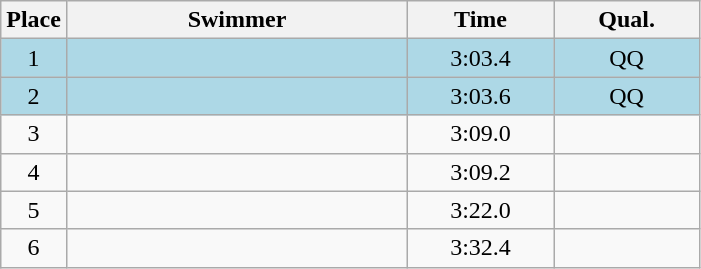<table class=wikitable style="text-align:center">
<tr>
<th>Place</th>
<th width=220>Swimmer</th>
<th width=90>Time</th>
<th width=90>Qual.</th>
</tr>
<tr bgcolor=lightblue>
<td>1</td>
<td align=left></td>
<td>3:03.4</td>
<td>QQ</td>
</tr>
<tr bgcolor=lightblue>
<td>2</td>
<td align=left></td>
<td>3:03.6</td>
<td>QQ</td>
</tr>
<tr>
<td>3</td>
<td align=left></td>
<td>3:09.0</td>
<td></td>
</tr>
<tr>
<td>4</td>
<td align=left></td>
<td>3:09.2</td>
<td></td>
</tr>
<tr>
<td>5</td>
<td align=left></td>
<td>3:22.0</td>
<td></td>
</tr>
<tr>
<td>6</td>
<td align=left></td>
<td>3:32.4</td>
<td></td>
</tr>
</table>
